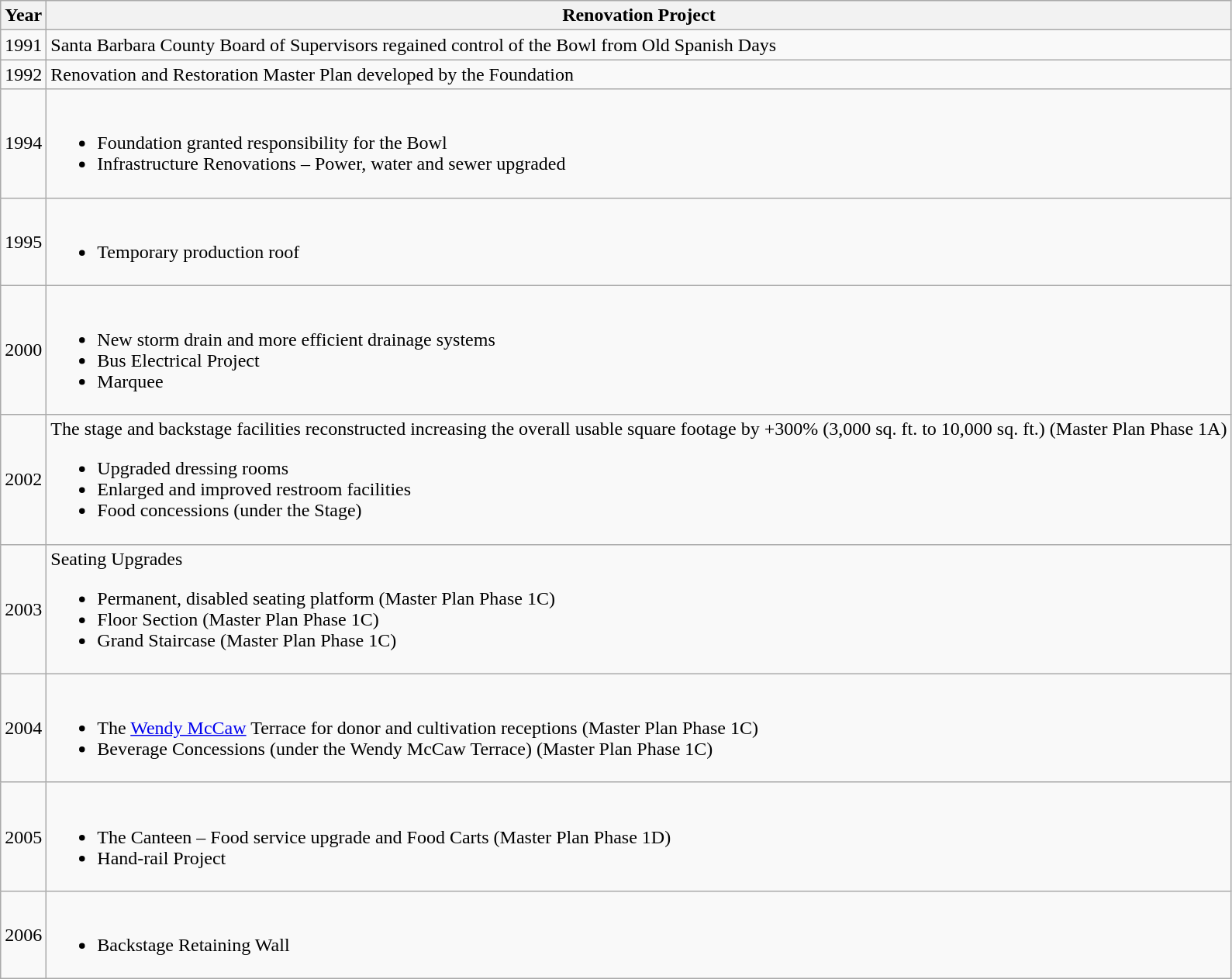<table class="wikitable">
<tr>
<th>Year</th>
<th>Renovation Project</th>
</tr>
<tr>
<td>1991</td>
<td>Santa Barbara County Board of Supervisors regained control of the Bowl from Old Spanish Days</td>
</tr>
<tr>
<td>1992</td>
<td>Renovation and Restoration Master Plan developed by the Foundation</td>
</tr>
<tr>
<td>1994</td>
<td><br><ul><li>Foundation granted responsibility for the Bowl</li><li>Infrastructure Renovations – Power, water and sewer upgraded</li></ul></td>
</tr>
<tr>
<td>1995</td>
<td><br><ul><li>Temporary production roof</li></ul></td>
</tr>
<tr>
<td>2000</td>
<td><br><ul><li>New storm drain and more efficient drainage systems</li><li>Bus Electrical Project</li><li>Marquee</li></ul></td>
</tr>
<tr>
<td>2002</td>
<td>The stage and backstage facilities reconstructed increasing the overall usable square footage by +300% (3,000 sq. ft. to 10,000 sq. ft.)  (Master Plan Phase 1A)<br><ul><li>Upgraded dressing rooms</li><li>Enlarged and improved restroom facilities</li><li>Food concessions (under the Stage)</li></ul></td>
</tr>
<tr>
<td>2003</td>
<td>Seating Upgrades<br><ul><li>Permanent, disabled seating platform (Master Plan Phase 1C)</li><li>Floor Section (Master Plan Phase 1C)</li><li>Grand Staircase (Master Plan Phase 1C)</li></ul></td>
</tr>
<tr>
<td>2004</td>
<td><br><ul><li>The <a href='#'>Wendy McCaw</a> Terrace for donor and cultivation receptions (Master Plan Phase 1C)</li><li>Beverage Concessions (under the Wendy McCaw Terrace) (Master Plan Phase 1C)</li></ul></td>
</tr>
<tr>
<td>2005</td>
<td><br><ul><li>The Canteen – Food service upgrade and Food Carts (Master Plan Phase 1D)</li><li>Hand-rail Project</li></ul></td>
</tr>
<tr>
<td>2006</td>
<td><br><ul><li>Backstage Retaining Wall</li></ul></td>
</tr>
</table>
